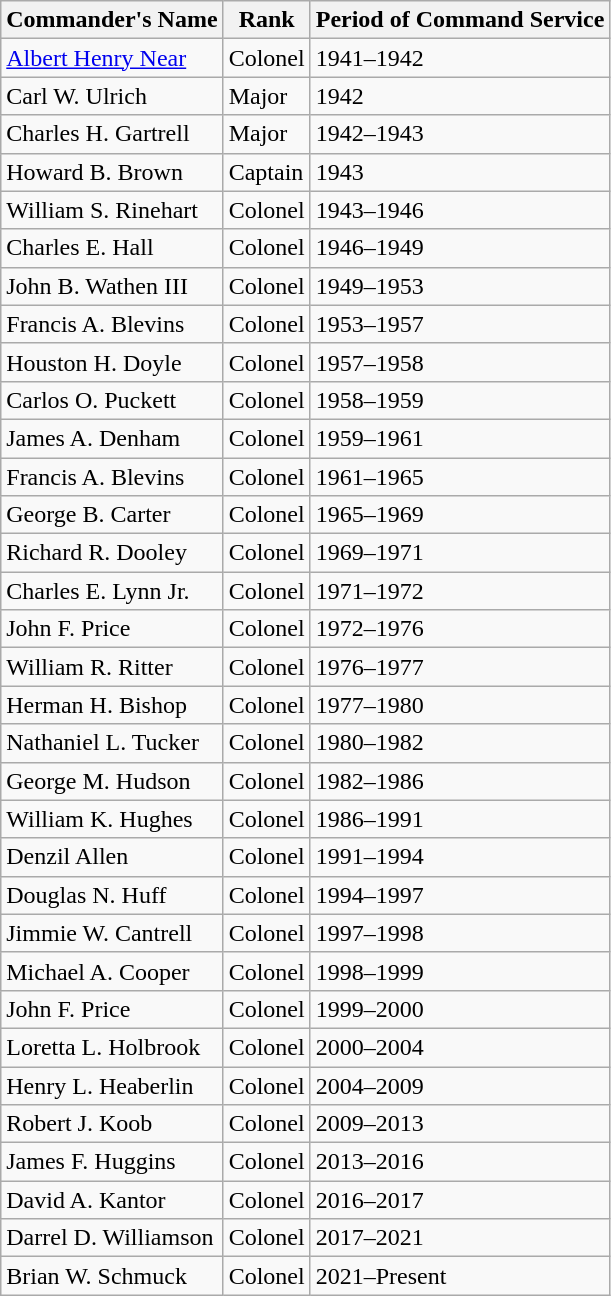<table class="wikitable">
<tr>
<th>Commander's Name</th>
<th>Rank</th>
<th>Period of Command Service</th>
</tr>
<tr>
<td><a href='#'>Albert Henry Near</a></td>
<td>Colonel</td>
<td>1941–1942</td>
</tr>
<tr>
<td>Carl W. Ulrich</td>
<td>Major</td>
<td>1942</td>
</tr>
<tr>
<td>Charles H. Gartrell</td>
<td>Major</td>
<td>1942–1943</td>
</tr>
<tr>
<td>Howard B. Brown</td>
<td>Captain</td>
<td>1943</td>
</tr>
<tr>
<td>William S. Rinehart</td>
<td>Colonel</td>
<td>1943–1946</td>
</tr>
<tr>
<td>Charles E. Hall</td>
<td>Colonel</td>
<td>1946–1949</td>
</tr>
<tr>
<td>John B. Wathen III</td>
<td>Colonel</td>
<td>1949–1953</td>
</tr>
<tr>
<td>Francis A. Blevins</td>
<td>Colonel</td>
<td>1953–1957</td>
</tr>
<tr>
<td>Houston H. Doyle</td>
<td>Colonel</td>
<td>1957–1958</td>
</tr>
<tr>
<td>Carlos O. Puckett</td>
<td>Colonel</td>
<td>1958–1959</td>
</tr>
<tr>
<td>James A. Denham</td>
<td>Colonel</td>
<td>1959–1961</td>
</tr>
<tr>
<td>Francis A. Blevins</td>
<td>Colonel</td>
<td>1961–1965</td>
</tr>
<tr>
<td>George B. Carter</td>
<td>Colonel</td>
<td>1965–1969</td>
</tr>
<tr>
<td>Richard R. Dooley</td>
<td>Colonel</td>
<td>1969–1971</td>
</tr>
<tr>
<td>Charles E. Lynn Jr.</td>
<td>Colonel</td>
<td>1971–1972</td>
</tr>
<tr>
<td>John F. Price</td>
<td>Colonel</td>
<td>1972–1976</td>
</tr>
<tr>
<td>William R. Ritter</td>
<td>Colonel</td>
<td>1976–1977</td>
</tr>
<tr>
<td>Herman H. Bishop</td>
<td>Colonel</td>
<td>1977–1980</td>
</tr>
<tr>
<td>Nathaniel L. Tucker</td>
<td>Colonel</td>
<td>1980–1982</td>
</tr>
<tr>
<td>George M. Hudson</td>
<td>Colonel</td>
<td>1982–1986</td>
</tr>
<tr>
<td>William K. Hughes</td>
<td>Colonel</td>
<td>1986–1991</td>
</tr>
<tr>
<td>Denzil Allen</td>
<td>Colonel</td>
<td>1991–1994</td>
</tr>
<tr>
<td>Douglas N. Huff</td>
<td>Colonel</td>
<td>1994–1997</td>
</tr>
<tr>
<td>Jimmie W. Cantrell</td>
<td>Colonel</td>
<td>1997–1998</td>
</tr>
<tr>
<td>Michael A. Cooper</td>
<td>Colonel</td>
<td>1998–1999</td>
</tr>
<tr>
<td>John F. Price</td>
<td>Colonel</td>
<td>1999–2000</td>
</tr>
<tr>
<td>Loretta L. Holbrook</td>
<td>Colonel</td>
<td>2000–2004</td>
</tr>
<tr>
<td>Henry L. Heaberlin</td>
<td>Colonel</td>
<td>2004–2009</td>
</tr>
<tr>
<td>Robert J. Koob</td>
<td>Colonel</td>
<td>2009–2013</td>
</tr>
<tr>
<td>James F. Huggins</td>
<td>Colonel</td>
<td>2013–2016</td>
</tr>
<tr>
<td>David A. Kantor</td>
<td>Colonel</td>
<td>2016–2017</td>
</tr>
<tr>
<td>Darrel D. Williamson</td>
<td>Colonel</td>
<td>2017–2021</td>
</tr>
<tr>
<td>Brian W. Schmuck</td>
<td>Colonel</td>
<td>2021–Present</td>
</tr>
</table>
